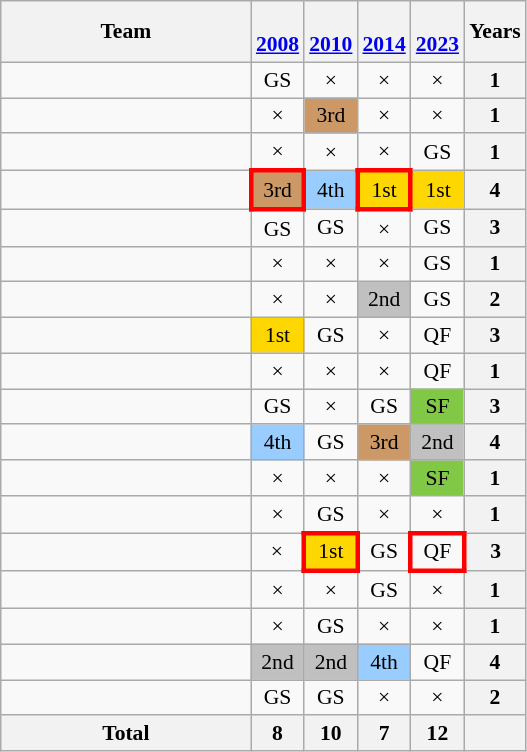<table class="wikitable" style="text-align:center; font-size:90%">
<tr>
<th width=160>Team</th>
<th><br><a href='#'>2008</a></th>
<th><br><a href='#'>2010</a></th>
<th><br><a href='#'>2014</a></th>
<th><br><a href='#'>2023</a></th>
<th>Years</th>
</tr>
<tr>
<td align=left></td>
<td>GS</td>
<td>×</td>
<td>×</td>
<td>×</td>
<th>1</th>
</tr>
<tr>
<td align=left></td>
<td>×</td>
<td bgcolor=#cc9966>3rd</td>
<td>×</td>
<td>×</td>
<th>1</th>
</tr>
<tr>
<td align=left></td>
<td>×</td>
<td>×</td>
<td>×</td>
<td>GS</td>
<th>1</th>
</tr>
<tr>
<td align=left></td>
<td style="border:3px solid red;"bgcolor=#cc9966>3rd</td>
<td bgcolor=#9acdff>4th</td>
<td style="border:3px solid red;"bgcolor=gold>1st</td>
<td bgcolor=gold>1st</td>
<th>4</th>
</tr>
<tr>
<td align=left></td>
<td>GS</td>
<td>GS</td>
<td>×</td>
<td>GS</td>
<th>3</th>
</tr>
<tr>
<td align=left></td>
<td>×</td>
<td>×</td>
<td>×</td>
<td>GS</td>
<th>1</th>
</tr>
<tr>
<td align=left></td>
<td>×</td>
<td>×</td>
<td bgcolor=silver>2nd</td>
<td>GS</td>
<th>2</th>
</tr>
<tr>
<td align=left></td>
<td bgcolor=gold>1st</td>
<td>GS</td>
<td>×</td>
<td>QF</td>
<th>3</th>
</tr>
<tr>
<td align=left></td>
<td>×</td>
<td>×</td>
<td>×</td>
<td>QF</td>
<th>1</th>
</tr>
<tr>
<td align=left></td>
<td>GS</td>
<td>×</td>
<td>GS</td>
<td style="background-color:#81c846;">SF</td>
<th>3</th>
</tr>
<tr>
<td align=left></td>
<td bgcolor=#9acdff>4th</td>
<td>GS</td>
<td bgcolor=#cc9966>3rd</td>
<td bgcolor=silver>2nd</td>
<th>4</th>
</tr>
<tr>
<td align=left></td>
<td>×</td>
<td>×</td>
<td>×</td>
<td style="background-color:#81c846;">SF</td>
<th>1</th>
</tr>
<tr>
<td align=left></td>
<td>×</td>
<td>GS</td>
<td>×</td>
<td>×</td>
<th>1</th>
</tr>
<tr>
<td align=left></td>
<td>×</td>
<td style="border:3px solid red;"bgcolor=gold>1st</td>
<td>GS</td>
<td style="border:3px solid red;">QF</td>
<th>3</th>
</tr>
<tr>
<td align=left></td>
<td>×</td>
<td>×</td>
<td>GS</td>
<td>×</td>
<th>1</th>
</tr>
<tr>
<td align=left></td>
<td>×</td>
<td>GS</td>
<td>×</td>
<td>×</td>
<th>1</th>
</tr>
<tr>
<td align=left></td>
<td bgcolor=silver>2nd</td>
<td bgcolor=silver>2nd</td>
<td bgcolor=#9acdff>4th</td>
<td>QF</td>
<th>4</th>
</tr>
<tr>
<td align=left></td>
<td>GS</td>
<td>GS</td>
<td>×</td>
<td>×</td>
<th>2</th>
</tr>
<tr>
<th>Total</th>
<th>8</th>
<th>10</th>
<th>7</th>
<th>12</th>
<th></th>
</tr>
</table>
